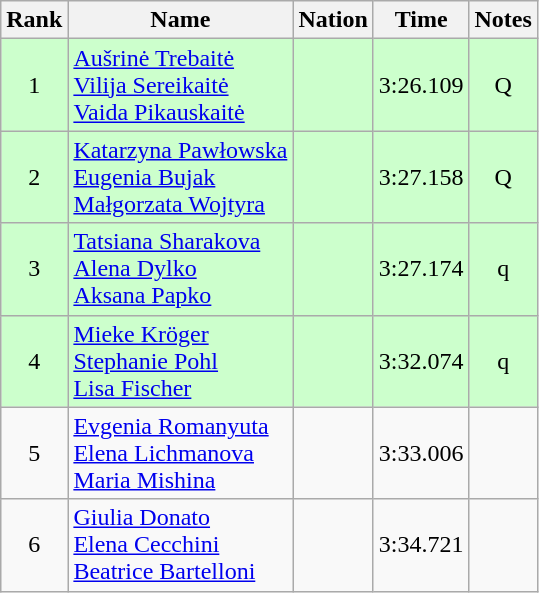<table class="wikitable sortable" style="text-align:center">
<tr>
<th>Rank</th>
<th>Name</th>
<th>Nation</th>
<th>Time</th>
<th>Notes</th>
</tr>
<tr bgcolor=ccffcc>
<td>1</td>
<td align=left><a href='#'>Aušrinė Trebaitė</a><br><a href='#'>Vilija Sereikaitė</a><br> <a href='#'>Vaida Pikauskaitė</a></td>
<td align=left></td>
<td>3:26.109</td>
<td>Q</td>
</tr>
<tr bgcolor=ccffcc>
<td>2</td>
<td align=left><a href='#'>Katarzyna Pawłowska</a><br><a href='#'>Eugenia Bujak</a><br> <a href='#'>Małgorzata Wojtyra</a></td>
<td align=left></td>
<td>3:27.158</td>
<td>Q</td>
</tr>
<tr bgcolor=ccffcc>
<td>3</td>
<td align=left><a href='#'>Tatsiana Sharakova</a><br><a href='#'>Alena Dylko</a><br> <a href='#'>Aksana Papko</a></td>
<td align=left></td>
<td>3:27.174</td>
<td>q</td>
</tr>
<tr bgcolor=ccffcc>
<td>4</td>
<td align=left><a href='#'>Mieke Kröger</a><br><a href='#'>Stephanie Pohl</a><br> <a href='#'>Lisa Fischer</a></td>
<td align=left></td>
<td>3:32.074</td>
<td>q</td>
</tr>
<tr>
<td>5</td>
<td align=left><a href='#'>Evgenia Romanyuta</a><br><a href='#'>Elena Lichmanova</a><br> <a href='#'>Maria Mishina</a></td>
<td align=left></td>
<td>3:33.006</td>
<td></td>
</tr>
<tr>
<td>6</td>
<td align=left><a href='#'>Giulia Donato</a><br><a href='#'>Elena Cecchini</a><br> <a href='#'>Beatrice Bartelloni</a></td>
<td align=left></td>
<td>3:34.721</td>
<td></td>
</tr>
</table>
